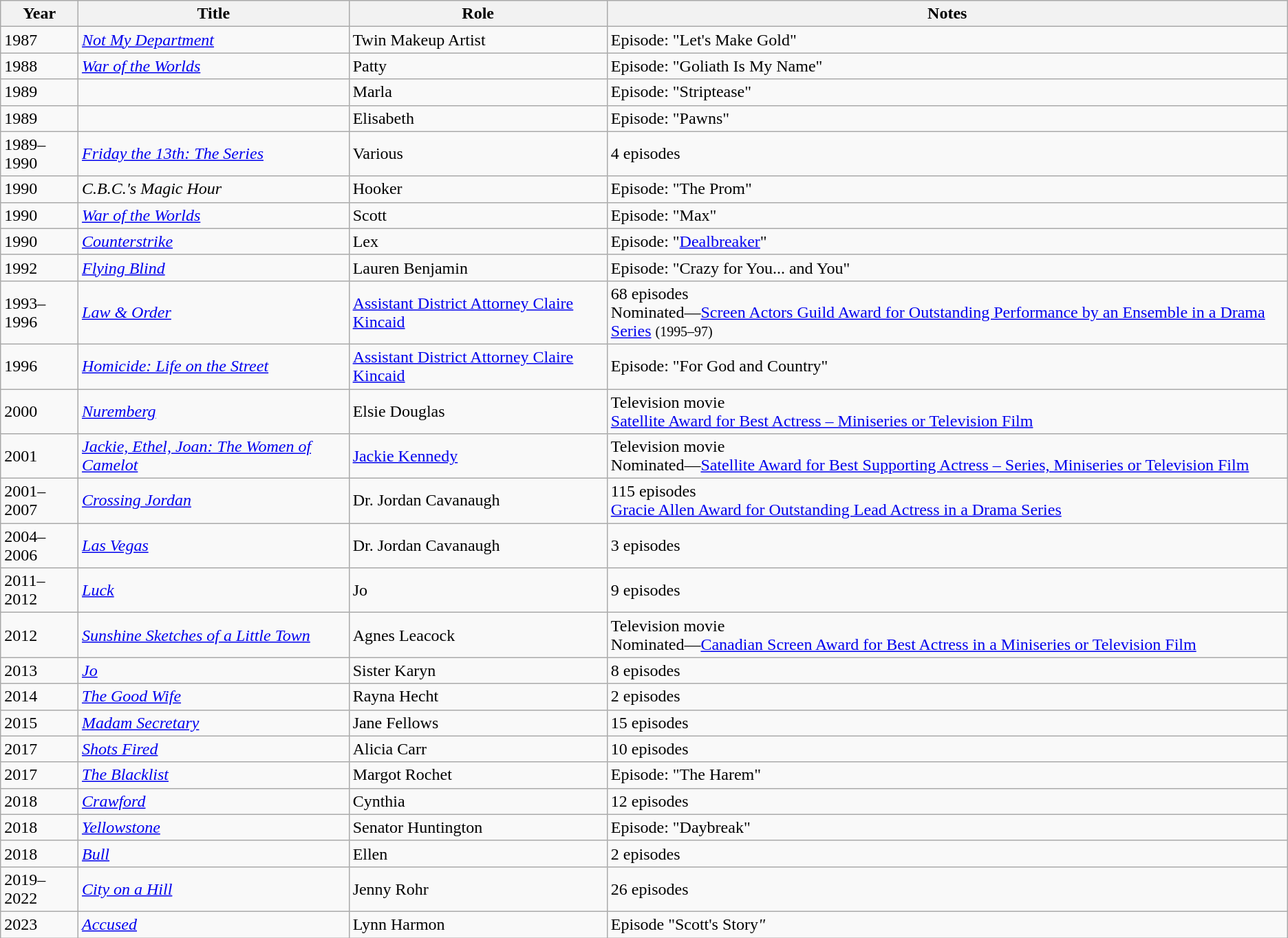<table class="wikitable sortable">
<tr>
<th>Year</th>
<th>Title</th>
<th>Role</th>
<th class="unsortable">Notes</th>
</tr>
<tr>
<td>1987</td>
<td><em><a href='#'>Not My Department</a></em></td>
<td>Twin Makeup Artist</td>
<td>Episode: "Let's Make Gold"</td>
</tr>
<tr>
<td>1988</td>
<td><em><a href='#'>War of the Worlds</a></em></td>
<td>Patty</td>
<td>Episode: "Goliath Is My Name"</td>
</tr>
<tr>
<td>1989</td>
<td><em></em></td>
<td>Marla</td>
<td>Episode: "Striptease"</td>
</tr>
<tr>
<td>1989</td>
<td><em></em></td>
<td>Elisabeth</td>
<td>Episode: "Pawns"</td>
</tr>
<tr>
<td>1989–1990</td>
<td><em><a href='#'>Friday the 13th: The Series</a></em></td>
<td>Various</td>
<td>4 episodes</td>
</tr>
<tr>
<td>1990</td>
<td><em>C.B.C.'s Magic Hour</em></td>
<td>Hooker</td>
<td>Episode: "The Prom"</td>
</tr>
<tr>
<td>1990</td>
<td><em><a href='#'>War of the Worlds</a></em></td>
<td>Scott</td>
<td>Episode: "Max"</td>
</tr>
<tr>
<td>1990</td>
<td><em><a href='#'>Counterstrike</a></em></td>
<td>Lex</td>
<td>Episode: "<a href='#'>Dealbreaker</a>"</td>
</tr>
<tr>
<td>1992</td>
<td><em><a href='#'>Flying Blind</a></em></td>
<td>Lauren Benjamin</td>
<td>Episode: "Crazy for You... and You"</td>
</tr>
<tr>
<td>1993–1996</td>
<td><em><a href='#'>Law & Order</a></em></td>
<td><a href='#'>Assistant District Attorney Claire Kincaid</a></td>
<td>68 episodes<br>Nominated—<a href='#'>Screen Actors Guild Award for Outstanding Performance by an Ensemble in a Drama Series</a> <small>(1995–97)</small></td>
</tr>
<tr>
<td>1996</td>
<td><em><a href='#'>Homicide: Life on the Street</a></em></td>
<td><a href='#'>Assistant District Attorney Claire Kincaid</a></td>
<td>Episode: "For God and Country"</td>
</tr>
<tr>
<td>2000</td>
<td><em><a href='#'>Nuremberg</a></em></td>
<td>Elsie Douglas</td>
<td>Television movie<br><a href='#'>Satellite Award for Best Actress – Miniseries or Television Film</a></td>
</tr>
<tr>
<td>2001</td>
<td><em><a href='#'>Jackie, Ethel, Joan: The Women of Camelot</a></em></td>
<td><a href='#'>Jackie Kennedy</a></td>
<td>Television movie<br>Nominated—<a href='#'>Satellite Award for Best Supporting Actress – Series, Miniseries or Television Film</a></td>
</tr>
<tr>
<td>2001–2007</td>
<td><em><a href='#'>Crossing Jordan</a></em></td>
<td>Dr. Jordan Cavanaugh</td>
<td>115 episodes<br><a href='#'>Gracie Allen Award for Outstanding Lead Actress in a Drama Series</a></td>
</tr>
<tr>
<td>2004–2006</td>
<td><em><a href='#'>Las Vegas</a></em></td>
<td>Dr. Jordan Cavanaugh</td>
<td>3 episodes</td>
</tr>
<tr>
<td>2011–2012</td>
<td><em><a href='#'>Luck</a></em></td>
<td>Jo</td>
<td>9 episodes</td>
</tr>
<tr>
<td>2012</td>
<td><em><a href='#'>Sunshine Sketches of a Little Town</a></em></td>
<td>Agnes Leacock</td>
<td>Television movie<br>Nominated—<a href='#'>Canadian Screen Award for Best Actress in a Miniseries or Television Film</a></td>
</tr>
<tr>
<td>2013</td>
<td><em><a href='#'>Jo</a></em></td>
<td>Sister Karyn</td>
<td>8 episodes</td>
</tr>
<tr>
<td>2014</td>
<td><em><a href='#'>The Good Wife</a></em></td>
<td>Rayna Hecht</td>
<td>2 episodes</td>
</tr>
<tr>
<td>2015</td>
<td><a href='#'><em>Madam Secretary</em></a></td>
<td>Jane Fellows</td>
<td>15 episodes</td>
</tr>
<tr>
<td>2017</td>
<td><em><a href='#'>Shots Fired</a></em></td>
<td>Alicia Carr</td>
<td>10 episodes</td>
</tr>
<tr>
<td>2017</td>
<td><em><a href='#'>The Blacklist</a></em></td>
<td>Margot Rochet</td>
<td>Episode: "The Harem"</td>
</tr>
<tr>
<td>2018</td>
<td><em><a href='#'>Crawford</a></em></td>
<td>Cynthia</td>
<td>12 episodes</td>
</tr>
<tr>
<td>2018</td>
<td><em><a href='#'>Yellowstone</a></em></td>
<td>Senator Huntington</td>
<td>Episode: "Daybreak"</td>
</tr>
<tr>
<td>2018</td>
<td><em><a href='#'>Bull</a></em></td>
<td>Ellen</td>
<td>2 episodes</td>
</tr>
<tr>
<td>2019–2022</td>
<td><em><a href='#'>City on a Hill</a></em></td>
<td>Jenny Rohr</td>
<td>26 episodes</td>
</tr>
<tr>
<td>2023</td>
<td><em><a href='#'>Accused</a></em></td>
<td>Lynn Harmon</td>
<td>Episode "Scott's Story<em>"</td>
</tr>
</table>
